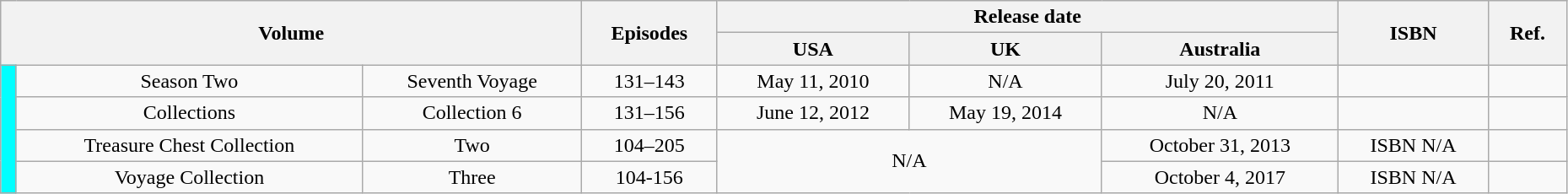<table class="wikitable" style="text-align: center; width: 98%;">
<tr>
<th colspan="3" rowspan="2">Volume</th>
<th rowspan="2">Episodes</th>
<th colspan="3">Release date</th>
<th rowspan="2">ISBN</th>
<th rowspan="2" width="5%">Ref.</th>
</tr>
<tr>
<th>USA</th>
<th>UK</th>
<th>Australia</th>
</tr>
<tr>
<td rowspan="7" style="background: #00FFFF;" width="1%"></td>
<td rowspan="1">Season Two</td>
<td>Seventh Voyage</td>
<td>131–143</td>
<td>May 11, 2010</td>
<td>N/A</td>
<td>July 20, 2011</td>
<td></td>
<td></td>
</tr>
<tr>
<td rowspan="1">Collections</td>
<td>Collection 6</td>
<td>131–156</td>
<td>June 12, 2012</td>
<td>May 19, 2014</td>
<td>N/A</td>
<td></td>
<td></td>
</tr>
<tr>
<td>Treasure Chest Collection</td>
<td>Two</td>
<td>104–205</td>
<td colspan="2" rowspan="2">N/A</td>
<td>October 31, 2013</td>
<td>ISBN N/A</td>
<td></td>
</tr>
<tr>
<td>Voyage Collection</td>
<td>Three</td>
<td>104-156</td>
<td>October 4, 2017</td>
<td>ISBN N/A</td>
<td></td>
</tr>
</table>
